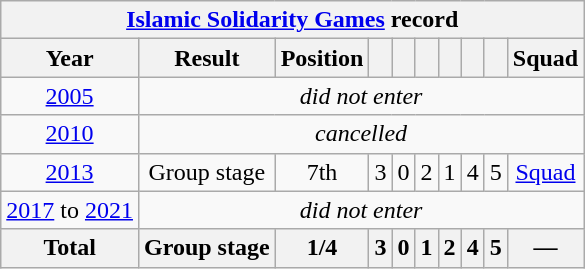<table class="wikitable" style="text-align: center;%;">
<tr>
<th colspan=10><a href='#'>Islamic Solidarity Games</a> record</th>
</tr>
<tr>
<th>Year</th>
<th>Result</th>
<th>Position</th>
<th></th>
<th></th>
<th></th>
<th></th>
<th></th>
<th></th>
<th>Squad</th>
</tr>
<tr>
<td> <a href='#'>2005</a></td>
<td colspan="9"><em>did not enter</em></td>
</tr>
<tr>
<td> <a href='#'>2010</a></td>
<td colspan="9"><em>cancelled</em></td>
</tr>
<tr>
<td> <a href='#'>2013</a></td>
<td>Group stage</td>
<td>7th</td>
<td>3</td>
<td>0</td>
<td>2</td>
<td>1</td>
<td>4</td>
<td>5</td>
<td><a href='#'>Squad</a></td>
</tr>
<tr>
<td> <a href='#'>2017</a> to  <a href='#'>2021</a></td>
<td colspan="9"><em>did not enter</em></td>
</tr>
<tr>
<th>Total</th>
<th>Group stage</th>
<th>1/4</th>
<th>3</th>
<th>0</th>
<th>1</th>
<th>2</th>
<th>4</th>
<th>5</th>
<th>—</th>
</tr>
</table>
